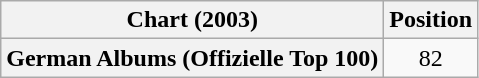<table class="wikitable plainrowheaders">
<tr>
<th>Chart (2003)</th>
<th>Position</th>
</tr>
<tr>
<th scope="row">German Albums (Offizielle Top 100)</th>
<td align="center">82</td>
</tr>
</table>
